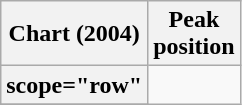<table class="wikitable sortable plainrowheaders">
<tr>
<th>Chart (2004)</th>
<th>Peak<br>position</th>
</tr>
<tr>
<th>scope="row" </th>
</tr>
<tr>
</tr>
</table>
